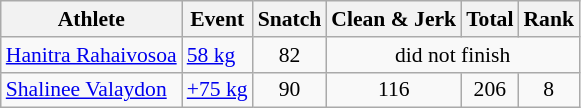<table class="wikitable" style="font-size:90%;text-align:center">
<tr>
<th>Athlete</th>
<th>Event</th>
<th>Snatch</th>
<th>Clean & Jerk</th>
<th>Total</th>
<th>Rank</th>
</tr>
<tr align=center>
<td align=left><a href='#'>Hanitra Rahaivosoa</a></td>
<td align=left><a href='#'>58 kg</a></td>
<td>82</td>
<td colspan=3>did not finish</td>
</tr>
<tr align=center>
<td align=left><a href='#'>Shalinee Valaydon</a></td>
<td align=left><a href='#'>+75 kg</a></td>
<td>90</td>
<td>116</td>
<td>206</td>
<td>8</td>
</tr>
</table>
